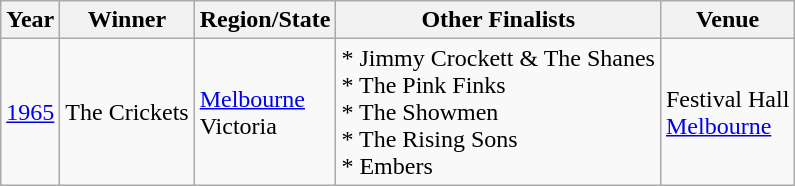<table class="wikitable">
<tr>
<th>Year</th>
<th>Winner</th>
<th>Region/State</th>
<th>Other Finalists</th>
<th>Venue</th>
</tr>
<tr>
<td><a href='#'>1965</a></td>
<td>The Crickets</td>
<td><a href='#'>Melbourne</a><br> Victoria</td>
<td>* Jimmy Crockett & The Shanes<br>* The Pink Finks <br>* The Showmen <br>* The Rising Sons <br>* Embers</td>
<td>Festival Hall<br> <a href='#'>Melbourne</a></td>
</tr>
</table>
